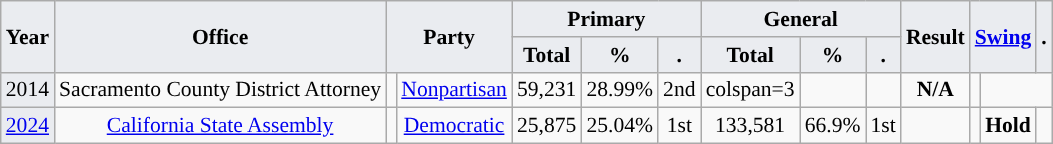<table class="wikitable" style="font-size:90%; text-align:center;">
<tr>
<th style="background-color:#EAECF0;" rowspan=2>Year</th>
<th style="background-color:#EAECF0;" rowspan=2>Office</th>
<th style="background-color:#EAECF0;" colspan=2 rowspan=2>Party</th>
<th style="background-color:#EAECF0;" colspan=3>Primary</th>
<th style="background-color:#EAECF0;" colspan=3>General</th>
<th style="background-color:#EAECF0;" rowspan=2>Result</th>
<th style="background-color:#EAECF0;" colspan=2 rowspan=2><a href='#'>Swing</a></th>
<th style="background-color:#EAECF0;" rowspan=2>.</th>
</tr>
<tr>
<th style="background-color:#EAECF0;">Total</th>
<th style="background-color:#EAECF0;">%</th>
<th style="background-color:#EAECF0;">.</th>
<th style="background-color:#EAECF0;">Total</th>
<th style="background-color:#EAECF0;">%</th>
<th style="background-color:#EAECF0;">.</th>
</tr>
<tr>
<td style="background-color:#EAECF0;">2014</td>
<td>Sacramento County District Attorney</td>
<td style="background-color:"></td>
<td><a href='#'>Nonpartisan</a></td>
<td>59,231</td>
<td>28.99%</td>
<td>2nd</td>
<td>colspan=3 </td>
<td></td>
<td style="background-color:"></td>
<td><strong>N/A</strong></td>
<td></td>
</tr>
<tr>
<td style="background-color:#EAECF0;"><a href='#'>2024</a></td>
<td><a href='#'>California State Assembly</a></td>
<td style="background-color:"></td>
<td><a href='#'>Democratic</a></td>
<td>25,875</td>
<td>25.04%</td>
<td>1st</td>
<td>133,581</td>
<td>66.9%</td>
<td>1st</td>
<td></td>
<td style="background-color:"></td>
<td><strong>Hold</strong></td>
<td></td>
</tr>
</table>
